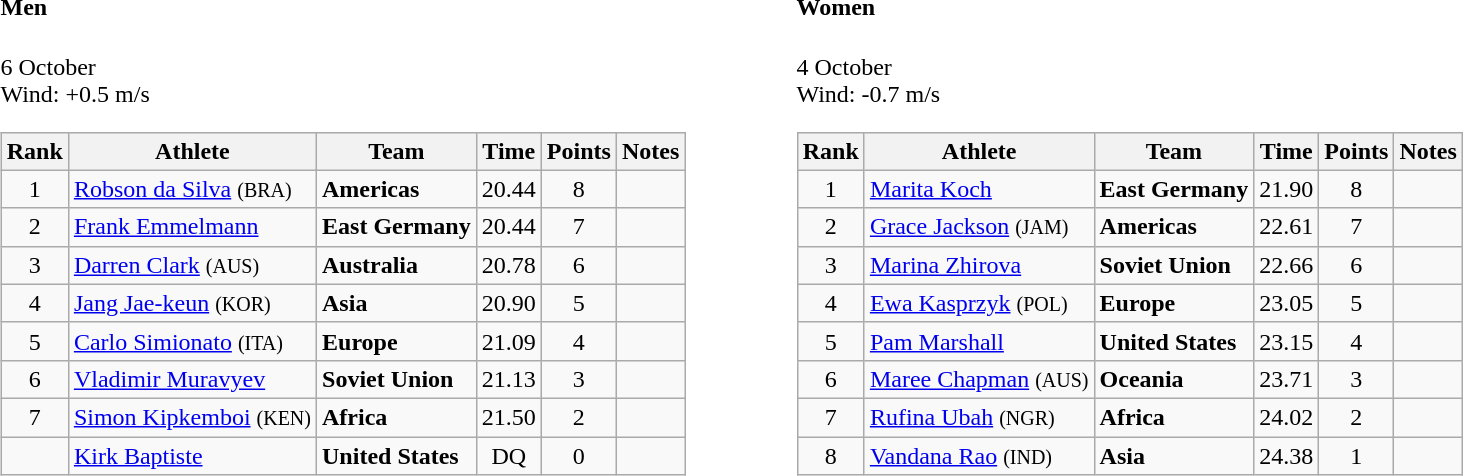<table>
<tr>
<td valign="top"><br><h4>Men</h4>6 October<br>Wind: +0.5 m/s<table class="wikitable" style="text-align:center">
<tr>
<th>Rank</th>
<th>Athlete</th>
<th>Team</th>
<th>Time</th>
<th>Points</th>
<th>Notes</th>
</tr>
<tr>
<td>1</td>
<td align="left"><a href='#'>Robson da Silva</a> <small>(BRA) </small></td>
<td align=left><strong>Americas</strong></td>
<td>20.44</td>
<td>8</td>
<td></td>
</tr>
<tr>
<td>2</td>
<td align="left"><a href='#'>Frank Emmelmann</a></td>
<td align=left><strong>East Germany</strong></td>
<td>20.44</td>
<td>7</td>
<td></td>
</tr>
<tr>
<td>3</td>
<td align="left"><a href='#'>Darren Clark</a> <small>(AUS) </small></td>
<td align=left><strong>Australia</strong></td>
<td>20.78</td>
<td>6</td>
<td></td>
</tr>
<tr>
<td>4</td>
<td align="left"><a href='#'>Jang Jae-keun</a> <small>(KOR) </small></td>
<td align=left><strong>Asia</strong></td>
<td>20.90</td>
<td>5</td>
<td></td>
</tr>
<tr>
<td>5</td>
<td align="left"><a href='#'>Carlo Simionato</a> <small>(ITA) </small></td>
<td align=left><strong>Europe</strong></td>
<td>21.09</td>
<td>4</td>
<td></td>
</tr>
<tr>
<td>6</td>
<td align="left"><a href='#'>Vladimir Muravyev</a></td>
<td align=left><strong>Soviet Union</strong></td>
<td>21.13</td>
<td>3</td>
<td></td>
</tr>
<tr>
<td>7</td>
<td align="left"><a href='#'>Simon Kipkemboi</a> <small>(KEN) </small></td>
<td align=left><strong>Africa</strong></td>
<td>21.50</td>
<td>2</td>
<td></td>
</tr>
<tr>
<td></td>
<td align="left"><a href='#'>Kirk Baptiste</a></td>
<td align=left><strong>United States</strong></td>
<td>DQ</td>
<td>0</td>
<td></td>
</tr>
</table>
</td>
<td width="50"> </td>
<td valign="top"><br><h4>Women</h4>4 October<br>Wind: -0.7 m/s<table class="wikitable" style="text-align:center">
<tr>
<th>Rank</th>
<th>Athlete</th>
<th>Team</th>
<th>Time</th>
<th>Points</th>
<th>Notes</th>
</tr>
<tr>
<td>1</td>
<td align="left"><a href='#'>Marita Koch</a></td>
<td align=left><strong>East Germany</strong></td>
<td>21.90</td>
<td>8</td>
<td></td>
</tr>
<tr>
<td>2</td>
<td align="left"><a href='#'>Grace Jackson</a> <small>(JAM) </small></td>
<td align=left><strong>Americas</strong></td>
<td>22.61</td>
<td>7</td>
<td></td>
</tr>
<tr>
<td>3</td>
<td align="left"><a href='#'>Marina Zhirova</a></td>
<td align=left><strong>Soviet Union</strong></td>
<td>22.66</td>
<td>6</td>
<td></td>
</tr>
<tr>
<td>4</td>
<td align="left"><a href='#'>Ewa Kasprzyk</a> <small>(POL) </small></td>
<td align=left><strong>Europe</strong></td>
<td>23.05</td>
<td>5</td>
<td></td>
</tr>
<tr>
<td>5</td>
<td align="left"><a href='#'>Pam Marshall</a></td>
<td align=left><strong>United States</strong></td>
<td>23.15</td>
<td>4</td>
<td></td>
</tr>
<tr>
<td>6</td>
<td align="left"><a href='#'>Maree Chapman</a> <small>(AUS) </small></td>
<td align=left><strong>Oceania</strong></td>
<td>23.71</td>
<td>3</td>
<td></td>
</tr>
<tr>
<td>7</td>
<td align="left"><a href='#'>Rufina Ubah</a> <small>(NGR) </small></td>
<td align=left><strong>Africa</strong></td>
<td>24.02</td>
<td>2</td>
<td></td>
</tr>
<tr>
<td>8</td>
<td align="left"><a href='#'>Vandana Rao</a> <small>(IND) </small></td>
<td align=left><strong>Asia</strong></td>
<td>24.38</td>
<td>1</td>
<td></td>
</tr>
</table>
</td>
</tr>
</table>
